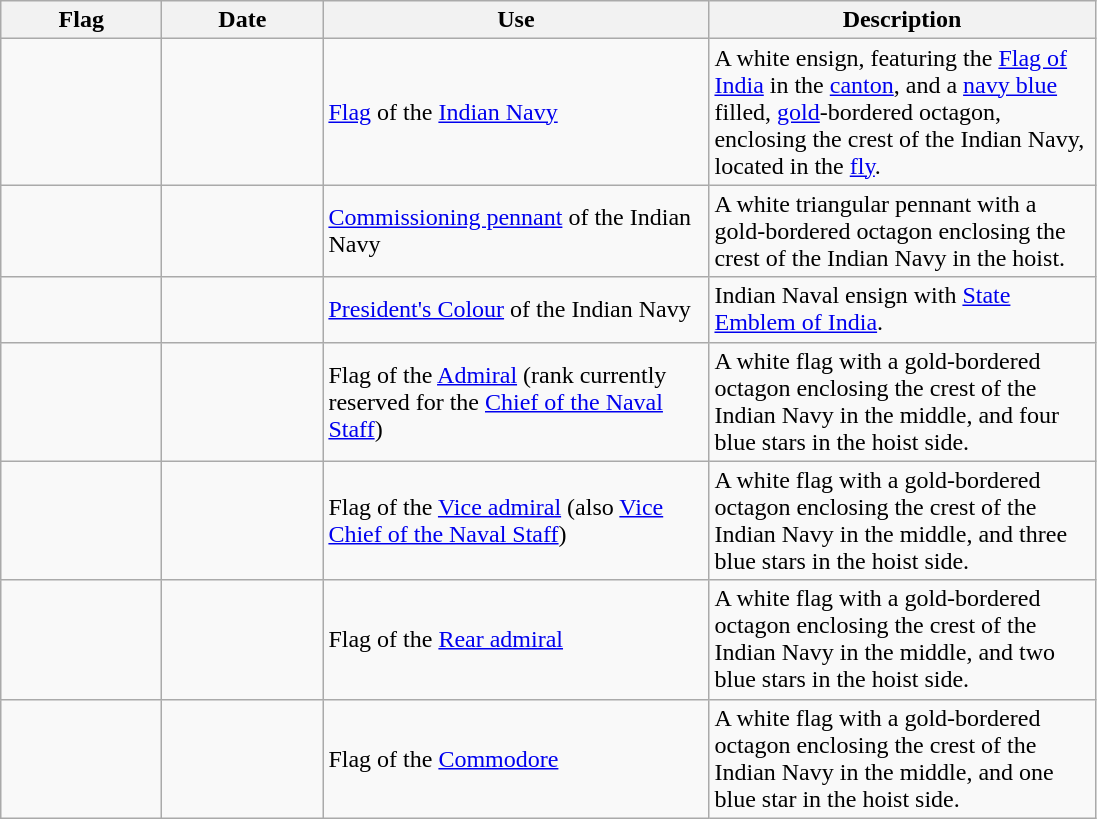<table class="wikitable">
<tr>
<th style="width:100px;">Flag</th>
<th style="width:100px;">Date</th>
<th style="width:250px;">Use</th>
<th style="width:250px;">Description</th>
</tr>
<tr>
<td></td>
<td></td>
<td><a href='#'>Flag</a> of the <a href='#'>Indian Navy</a></td>
<td>A white ensign, featuring the <a href='#'>Flag of India</a> in the <a href='#'>canton</a>, and a <a href='#'>navy blue</a> filled, <a href='#'>gold</a>-bordered octagon, enclosing the crest of the Indian Navy, located in the <a href='#'>fly</a>.</td>
</tr>
<tr>
<td></td>
<td></td>
<td><a href='#'>Commissioning pennant</a> of the Indian Navy</td>
<td>A white triangular pennant with a gold-bordered octagon enclosing the crest of the Indian Navy in the hoist.</td>
</tr>
<tr>
<td></td>
<td></td>
<td><a href='#'>President's Colour</a> of the Indian Navy</td>
<td>Indian Naval ensign with <a href='#'>State Emblem of India</a>.</td>
</tr>
<tr>
<td></td>
<td></td>
<td>Flag of the <a href='#'>Admiral</a> (rank currently reserved for the <a href='#'>Chief of the Naval Staff</a>)</td>
<td>A white flag with a gold-bordered octagon enclosing the crest of the Indian Navy in the middle, and four blue stars in the hoist side.</td>
</tr>
<tr>
<td></td>
<td></td>
<td>Flag of the <a href='#'>Vice admiral</a> (also <a href='#'>Vice Chief of the Naval Staff</a>)</td>
<td>A white flag with a gold-bordered octagon enclosing the crest of the Indian Navy in the middle, and three blue stars in the hoist side.</td>
</tr>
<tr>
<td></td>
<td></td>
<td>Flag of the <a href='#'>Rear admiral</a></td>
<td>A white flag with a gold-bordered octagon enclosing the crest of the Indian Navy in the middle, and two blue stars in the hoist side.</td>
</tr>
<tr>
<td></td>
<td></td>
<td>Flag of the <a href='#'>Commodore</a></td>
<td>A white flag with a gold-bordered octagon enclosing the crest of the Indian Navy in the middle, and one blue star in the hoist side.</td>
</tr>
</table>
